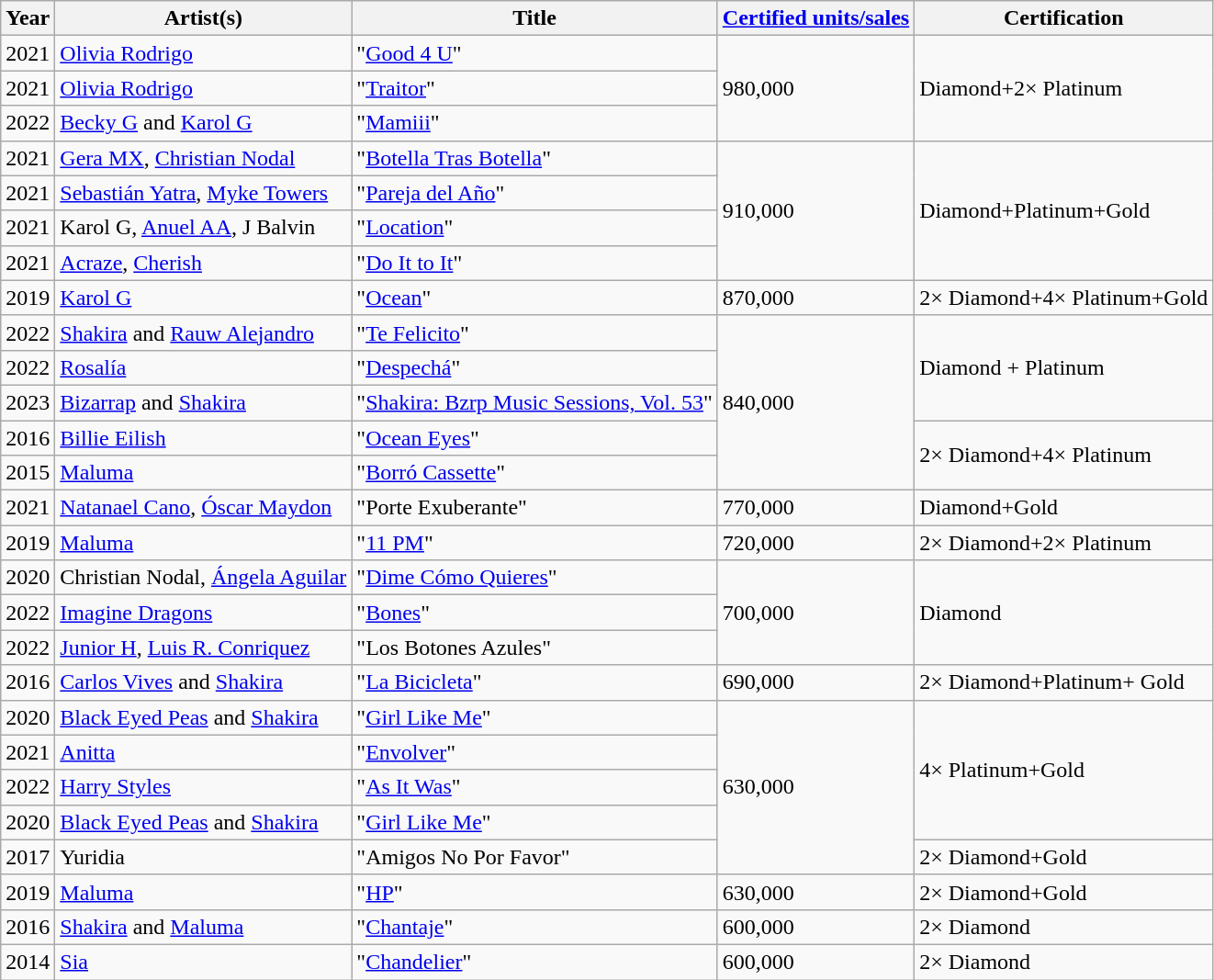<table class="wikitable">
<tr>
<th>Year</th>
<th>Artist(s)</th>
<th>Title</th>
<th><a href='#'>Certified units/sales</a></th>
<th>Certification</th>
</tr>
<tr>
<td>2021</td>
<td><a href='#'>Olivia Rodrigo</a></td>
<td>"<a href='#'>Good 4 U</a>"</td>
<td rowspan=3>980,000</td>
<td rowspan="3">Diamond+2× Platinum</td>
</tr>
<tr>
<td>2021</td>
<td><a href='#'>Olivia Rodrigo</a></td>
<td>"<a href='#'>Traitor</a>"</td>
</tr>
<tr>
<td>2022</td>
<td><a href='#'>Becky G</a> and <a href='#'>Karol G</a></td>
<td>"<a href='#'>Mamiii</a>"</td>
</tr>
<tr>
<td>2021</td>
<td><a href='#'>Gera MX</a>, <a href='#'>Christian Nodal</a></td>
<td>"<a href='#'>Botella Tras Botella</a>"</td>
<td rowspan="4">910,000</td>
<td rowspan="4">Diamond+Platinum+Gold</td>
</tr>
<tr>
<td>2021</td>
<td><a href='#'>Sebastián Yatra</a>, <a href='#'>Myke Towers</a></td>
<td>"<a href='#'>Pareja del Año</a>"</td>
</tr>
<tr>
<td>2021</td>
<td>Karol G, <a href='#'>Anuel AA</a>, J Balvin</td>
<td>"<a href='#'>Location</a>"</td>
</tr>
<tr>
<td>2021</td>
<td><a href='#'>Acraze</a>, <a href='#'>Cherish</a></td>
<td>"<a href='#'>Do It to It</a>"</td>
</tr>
<tr>
<td>2019</td>
<td><a href='#'>Karol G</a></td>
<td>"<a href='#'>Ocean</a>"</td>
<td>870,000</td>
<td>2× Diamond+4× Platinum+Gold</td>
</tr>
<tr>
<td>2022</td>
<td><a href='#'>Shakira</a> and <a href='#'>Rauw Alejandro</a></td>
<td>"<a href='#'>Te Felicito</a>"</td>
<td rowspan=5>840,000</td>
<td rowspan=3>Diamond + Platinum</td>
</tr>
<tr>
<td>2022</td>
<td><a href='#'>Rosalía</a></td>
<td>"<a href='#'>Despechá</a>"</td>
</tr>
<tr>
<td>2023</td>
<td><a href='#'>Bizarrap</a> and <a href='#'>Shakira</a></td>
<td>"<a href='#'>Shakira: Bzrp Music Sessions, Vol. 53</a>"</td>
</tr>
<tr>
<td>2016</td>
<td><a href='#'>Billie Eilish</a></td>
<td>"<a href='#'>Ocean Eyes</a>"</td>
<td rowspan="2">2× Diamond+4× Platinum</td>
</tr>
<tr>
<td>2015</td>
<td><a href='#'>Maluma</a></td>
<td>"<a href='#'>Borró Cassette</a>"</td>
</tr>
<tr>
<td>2021</td>
<td><a href='#'>Natanael Cano</a>, <a href='#'>Óscar Maydon</a></td>
<td>"Porte Exuberante"</td>
<td>770,000</td>
<td>Diamond+Gold</td>
</tr>
<tr>
<td>2019</td>
<td><a href='#'>Maluma</a></td>
<td>"<a href='#'>11 PM</a>"</td>
<td>720,000</td>
<td>2× Diamond+2× Platinum</td>
</tr>
<tr>
<td>2020</td>
<td>Christian Nodal, <a href='#'>Ángela Aguilar</a></td>
<td>"<a href='#'>Dime Cómo Quieres</a>"</td>
<td rowspan="3">700,000</td>
<td rowspan="3">Diamond</td>
</tr>
<tr>
<td>2022</td>
<td><a href='#'>Imagine Dragons</a></td>
<td>"<a href='#'>Bones</a>"</td>
</tr>
<tr>
<td>2022</td>
<td><a href='#'>Junior H</a>, <a href='#'>Luis R. Conriquez</a></td>
<td>"Los Botones Azules"</td>
</tr>
<tr>
<td>2016</td>
<td><a href='#'>Carlos Vives</a> and <a href='#'>Shakira</a></td>
<td>"<a href='#'>La Bicicleta</a>"</td>
<td>690,000</td>
<td>2× Diamond+Platinum+ Gold</td>
</tr>
<tr>
<td>2020</td>
<td><a href='#'>Black Eyed Peas</a> and <a href='#'>Shakira</a></td>
<td>"<a href='#'>Girl Like Me</a>"</td>
<td rowspan="5">630,000</td>
<td rowspan="4">4× Platinum+Gold</td>
</tr>
<tr>
<td>2021</td>
<td><a href='#'>Anitta</a></td>
<td>"<a href='#'>Envolver</a>"</td>
</tr>
<tr>
<td>2022</td>
<td><a href='#'>Harry Styles</a></td>
<td>"<a href='#'>As It Was</a>"</td>
</tr>
<tr>
<td>2020</td>
<td><a href='#'>Black Eyed Peas</a> and <a href='#'>Shakira</a></td>
<td>"<a href='#'>Girl Like Me</a>"</td>
</tr>
<tr>
<td>2017</td>
<td>Yuridia</td>
<td>"Amigos No Por Favor"</td>
<td>2× Diamond+Gold</td>
</tr>
<tr>
<td>2019</td>
<td><a href='#'>Maluma</a></td>
<td>"<a href='#'>HP</a>"</td>
<td>630,000</td>
<td>2× Diamond+Gold</td>
</tr>
<tr>
<td>2016</td>
<td><a href='#'>Shakira</a> and <a href='#'>Maluma</a></td>
<td>"<a href='#'>Chantaje</a>"</td>
<td>600,000</td>
<td>2× Diamond</td>
</tr>
<tr>
<td>2014</td>
<td><a href='#'>Sia</a></td>
<td>"<a href='#'>Chandelier</a>"</td>
<td>600,000</td>
<td>2× Diamond</td>
</tr>
</table>
